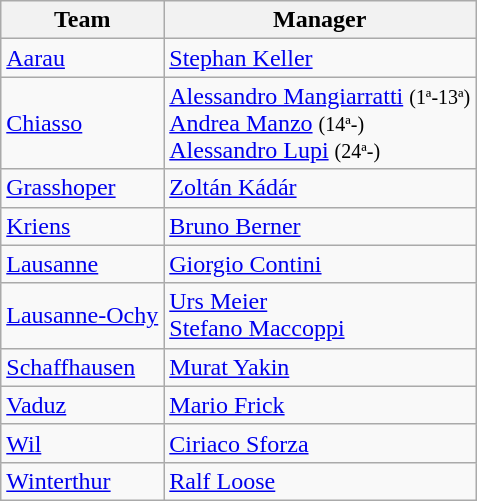<table class="wikitable sortable">
<tr>
<th>Team</th>
<th>Manager</th>
</tr>
<tr>
<td><a href='#'>Aarau</a></td>
<td> <a href='#'>Stephan Keller</a></td>
</tr>
<tr>
<td><a href='#'>Chiasso</a></td>
<td> <a href='#'>Alessandro Mangiarratti</a> <small> (1ª-13ª)</small><br> <a href='#'>Andrea Manzo</a> <small> (14ª-)</small><br> <a href='#'>Alessandro Lupi</a> <small> (24ª-)</small></td>
</tr>
<tr>
<td><a href='#'>Grasshoper</a></td>
<td> <a href='#'>Zoltán Kádár</a></td>
</tr>
<tr>
<td><a href='#'>Kriens</a></td>
<td> <a href='#'>Bruno Berner</a></td>
</tr>
<tr>
<td><a href='#'>Lausanne</a></td>
<td> <a href='#'>Giorgio Contini</a></td>
</tr>
<tr>
<td><a href='#'>Lausanne-Ochy</a></td>
<td> <a href='#'>Urs Meier</a><br> <a href='#'>Stefano Maccoppi</a></td>
</tr>
<tr>
<td><a href='#'>Schaffhausen</a></td>
<td> <a href='#'>Murat Yakin</a></td>
</tr>
<tr>
<td> <a href='#'>Vaduz</a></td>
<td> <a href='#'>Mario Frick</a></td>
</tr>
<tr>
<td><a href='#'>Wil</a></td>
<td> <a href='#'>Ciriaco Sforza</a></td>
</tr>
<tr>
<td><a href='#'>Winterthur</a></td>
<td> <a href='#'>Ralf Loose</a></td>
</tr>
</table>
